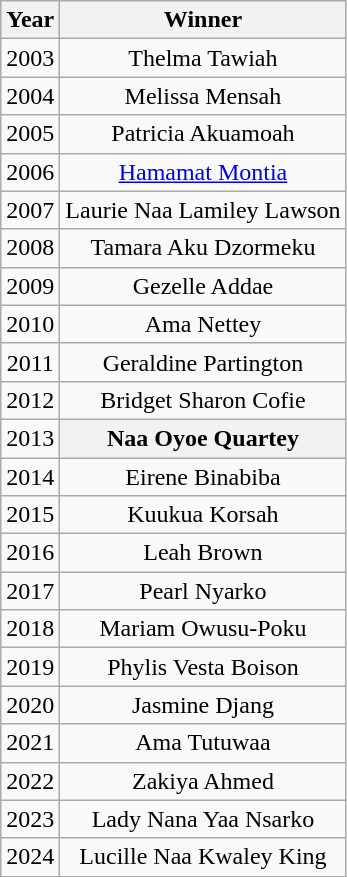<table class="wikitable" style="text-align:center;">
<tr>
<th>Year</th>
<th>Winner</th>
</tr>
<tr>
<td>2003</td>
<td>Thelma Tawiah</td>
</tr>
<tr>
<td>2004</td>
<td>Melissa Mensah</td>
</tr>
<tr>
<td>2005</td>
<td>Patricia Akuamoah</td>
</tr>
<tr>
<td>2006</td>
<td><a href='#'>Hamamat Montia</a></td>
</tr>
<tr>
<td>2007</td>
<td>Laurie Naa Lamiley Lawson</td>
</tr>
<tr>
<td>2008</td>
<td>Tamara Aku Dzormeku</td>
</tr>
<tr>
<td>2009</td>
<td>Gezelle Addae</td>
</tr>
<tr>
<td>2010</td>
<td>Ama Nettey</td>
</tr>
<tr>
<td>2011</td>
<td>Geraldine Partington</td>
</tr>
<tr>
<td>2012</td>
<td>Bridget Sharon Cofie</td>
</tr>
<tr>
<td>2013</td>
<th>Naa Oyoe Quartey</th>
</tr>
<tr>
<td>2014</td>
<td>Eirene Binabiba</td>
</tr>
<tr>
<td>2015</td>
<td>Kuukua Korsah</td>
</tr>
<tr>
<td>2016</td>
<td>Leah Brown</td>
</tr>
<tr>
<td>2017</td>
<td>Pearl Nyarko</td>
</tr>
<tr>
<td>2018</td>
<td>Mariam Owusu-Poku</td>
</tr>
<tr>
<td>2019</td>
<td>Phylis Vesta Boison</td>
</tr>
<tr>
<td>2020</td>
<td>Jasmine Djang</td>
</tr>
<tr>
<td>2021</td>
<td>Ama Tutuwaa</td>
</tr>
<tr>
<td>2022</td>
<td>Zakiya Ahmed</td>
</tr>
<tr>
<td>2023</td>
<td>Lady Nana Yaa Nsarko</td>
</tr>
<tr>
<td>2024</td>
<td>Lucille Naa Kwaley King </td>
</tr>
</table>
